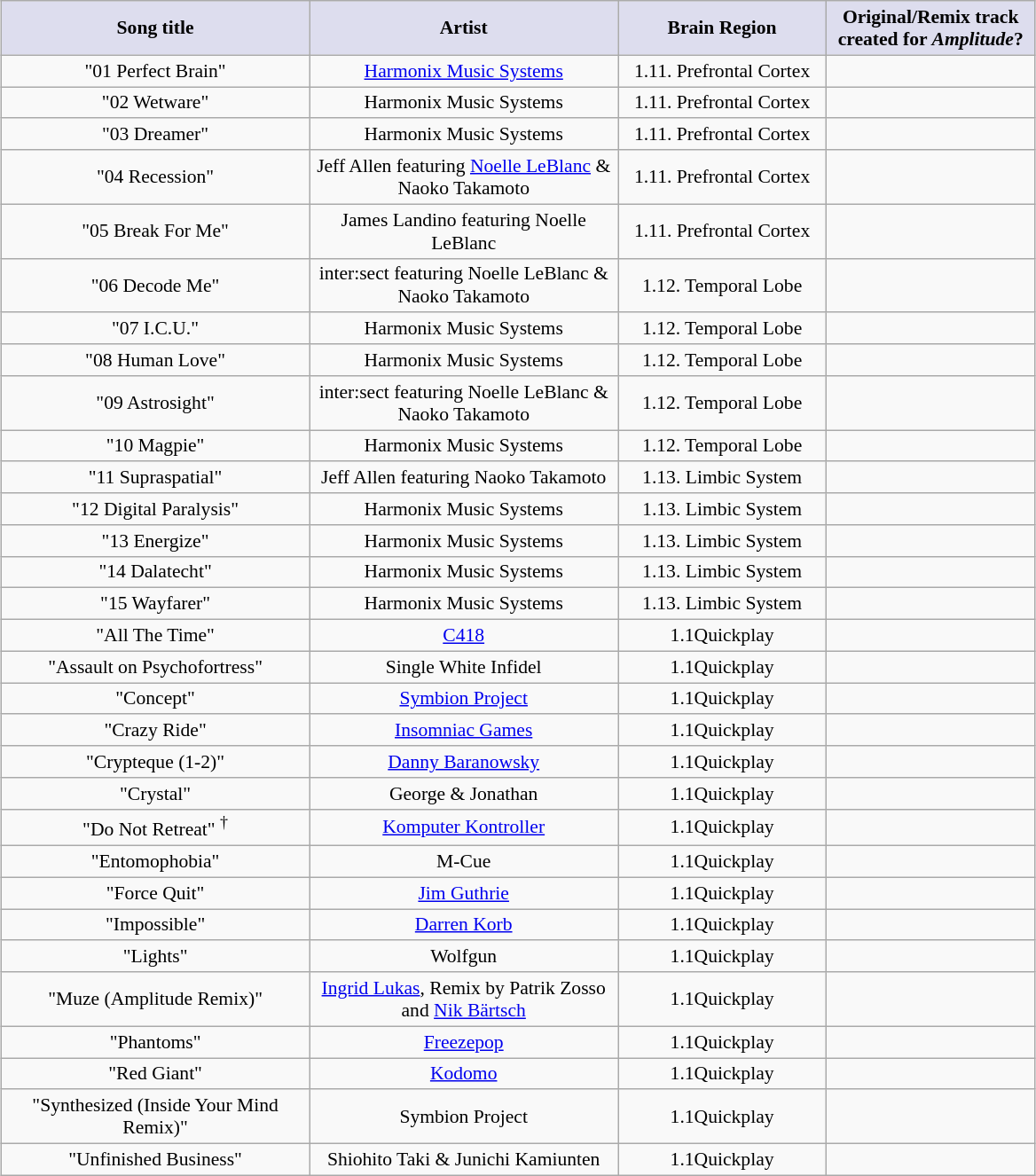<table class="wikitable sortable" style="font-size:90%; text-align:center; margin: 5px;">
<tr>
<th style="background:#ddddee;" width=225>Song title</th>
<th style="background:#ddddee;" width=225>Artist</th>
<th style="background:#ddddee;" width=150>Brain Region</th>
<th style="background:#ddddee;" width=150>Original/Remix track created for <em>Amplitude</em>?</th>
</tr>
<tr>
<td>"01 Perfect Brain"</td>
<td><a href='#'>Harmonix Music Systems</a></td>
<td><span>1.1</span>1. Prefrontal Cortex</td>
<td></td>
</tr>
<tr>
<td>"02 Wetware"</td>
<td>Harmonix Music Systems</td>
<td><span>1.1</span>1. Prefrontal Cortex</td>
<td></td>
</tr>
<tr>
<td>"03 Dreamer"</td>
<td>Harmonix Music Systems</td>
<td><span>1.1</span>1. Prefrontal Cortex</td>
<td></td>
</tr>
<tr>
<td>"04 Recession"</td>
<td>Jeff Allen featuring <a href='#'>Noelle LeBlanc</a> & Naoko Takamoto</td>
<td><span>1.1</span>1. Prefrontal Cortex</td>
<td></td>
</tr>
<tr>
<td>"05 Break For Me"</td>
<td>James Landino featuring Noelle LeBlanc</td>
<td><span>1.1</span>1. Prefrontal Cortex</td>
<td></td>
</tr>
<tr>
<td>"06 Decode Me"</td>
<td>inter:sect featuring Noelle LeBlanc & Naoko Takamoto</td>
<td><span>1.1</span>2. Temporal Lobe</td>
<td></td>
</tr>
<tr>
<td>"07 I.C.U."</td>
<td>Harmonix Music Systems</td>
<td><span>1.1</span>2. Temporal Lobe</td>
<td></td>
</tr>
<tr>
<td>"08 Human Love"</td>
<td>Harmonix Music Systems</td>
<td><span>1.1</span>2. Temporal Lobe</td>
<td></td>
</tr>
<tr>
<td>"09 Astrosight"</td>
<td>inter:sect featuring Noelle LeBlanc & Naoko Takamoto</td>
<td><span>1.1</span>2. Temporal Lobe</td>
<td></td>
</tr>
<tr>
<td>"10 Magpie"</td>
<td>Harmonix Music Systems</td>
<td><span>1.1</span>2. Temporal Lobe</td>
<td></td>
</tr>
<tr>
<td>"11 Supraspatial"</td>
<td>Jeff Allen featuring Naoko Takamoto</td>
<td><span>1.1</span>3. Limbic System</td>
<td></td>
</tr>
<tr>
<td>"12 Digital Paralysis"</td>
<td>Harmonix Music Systems</td>
<td><span>1.1</span>3. Limbic System</td>
<td></td>
</tr>
<tr>
<td>"13 Energize"</td>
<td>Harmonix Music Systems</td>
<td><span>1.1</span>3. Limbic System</td>
<td></td>
</tr>
<tr>
<td>"14 Dalatecht"</td>
<td>Harmonix Music Systems</td>
<td><span>1.1</span>3. Limbic System</td>
<td></td>
</tr>
<tr>
<td>"15 Wayfarer"</td>
<td>Harmonix Music Systems</td>
<td><span>1.1</span>3. Limbic System</td>
<td></td>
</tr>
<tr>
<td>"All The Time"</td>
<td><a href='#'>C418</a></td>
<td><span>1.1</span>Quickplay</td>
<td></td>
</tr>
<tr>
<td>"Assault on Psychofortress"</td>
<td>Single White Infidel</td>
<td><span>1.1</span>Quickplay</td>
<td></td>
</tr>
<tr>
<td>"Concept"</td>
<td><a href='#'>Symbion Project</a></td>
<td><span>1.1</span>Quickplay</td>
<td></td>
</tr>
<tr>
<td>"Crazy Ride"</td>
<td><a href='#'>Insomniac Games</a></td>
<td><span>1.1</span>Quickplay</td>
<td></td>
</tr>
<tr>
<td>"Crypteque (1-2)"</td>
<td><a href='#'>Danny Baranowsky</a></td>
<td><span>1.1</span>Quickplay</td>
<td></td>
</tr>
<tr>
<td>"Crystal"</td>
<td>George & Jonathan</td>
<td><span>1.1</span>Quickplay</td>
<td></td>
</tr>
<tr>
<td>"Do Not Retreat" <sup>†</sup></td>
<td><a href='#'>Komputer Kontroller</a></td>
<td><span>1.1</span>Quickplay</td>
<td></td>
</tr>
<tr>
<td>"Entomophobia"</td>
<td>M-Cue</td>
<td><span>1.1</span>Quickplay</td>
<td></td>
</tr>
<tr>
<td>"Force Quit"</td>
<td><a href='#'>Jim Guthrie</a></td>
<td><span>1.1</span>Quickplay</td>
<td></td>
</tr>
<tr>
<td>"Impossible"</td>
<td><a href='#'>Darren Korb</a></td>
<td><span>1.1</span>Quickplay</td>
<td></td>
</tr>
<tr>
<td>"Lights"</td>
<td>Wolfgun</td>
<td><span>1.1</span>Quickplay</td>
<td></td>
</tr>
<tr>
<td>"Muze (Amplitude Remix)"</td>
<td><a href='#'>Ingrid Lukas</a>, Remix by Patrik Zosso and <a href='#'>Nik Bärtsch</a></td>
<td><span>1.1</span>Quickplay</td>
<td></td>
</tr>
<tr>
<td>"Phantoms"</td>
<td><a href='#'>Freezepop</a></td>
<td><span>1.1</span>Quickplay</td>
<td></td>
</tr>
<tr>
<td>"Red Giant"</td>
<td><a href='#'>Kodomo</a></td>
<td><span>1.1</span>Quickplay</td>
<td></td>
</tr>
<tr>
<td>"Synthesized (Inside Your Mind Remix)"</td>
<td>Symbion Project</td>
<td><span>1.1</span>Quickplay</td>
<td></td>
</tr>
<tr>
<td>"Unfinished Business"</td>
<td>Shiohito Taki & Junichi Kamiunten</td>
<td><span>1.1</span>Quickplay</td>
<td></td>
</tr>
</table>
